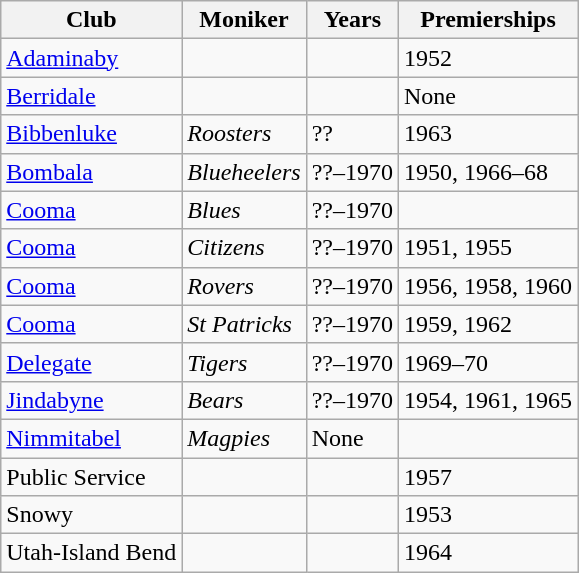<table class=wikitable>
<tr>
<th>Club</th>
<th>Moniker</th>
<th>Years</th>
<th>Premierships</th>
</tr>
<tr>
<td> <a href='#'>Adaminaby</a></td>
<td></td>
<td></td>
<td>1952</td>
</tr>
<tr>
<td> <a href='#'>Berridale</a></td>
<td></td>
<td></td>
<td>None</td>
</tr>
<tr>
<td> <a href='#'>Bibbenluke</a></td>
<td><em>Roosters</em></td>
<td>??</td>
<td>1963</td>
</tr>
<tr>
<td> <a href='#'>Bombala</a></td>
<td><em>Blueheelers</em></td>
<td>??–1970</td>
<td>1950, 1966–68</td>
</tr>
<tr>
<td> <a href='#'>Cooma</a></td>
<td><em>Blues</em></td>
<td>??–1970</td>
<td></td>
</tr>
<tr>
<td> <a href='#'>Cooma</a></td>
<td><em>Citizens</em></td>
<td>??–1970</td>
<td>1951, 1955</td>
</tr>
<tr>
<td> <a href='#'>Cooma</a></td>
<td><em>Rovers</em></td>
<td>??–1970</td>
<td>1956, 1958, 1960</td>
</tr>
<tr>
<td> <a href='#'>Cooma</a></td>
<td><em>St Patricks</em></td>
<td>??–1970</td>
<td>1959, 1962</td>
</tr>
<tr>
<td> <a href='#'>Delegate</a></td>
<td><em>Tigers</em></td>
<td>??–1970</td>
<td>1969–70</td>
</tr>
<tr>
<td> <a href='#'>Jindabyne</a></td>
<td><em>Bears</em></td>
<td>??–1970</td>
<td>1954, 1961, 1965</td>
</tr>
<tr>
<td> <a href='#'>Nimmitabel</a></td>
<td><em>Magpies</em></td>
<td>None</td>
<td></td>
</tr>
<tr>
<td> Public Service</td>
<td></td>
<td></td>
<td>1957</td>
</tr>
<tr>
<td> Snowy</td>
<td></td>
<td></td>
<td>1953</td>
</tr>
<tr>
<td> Utah-Island Bend</td>
<td></td>
<td></td>
<td>1964</td>
</tr>
</table>
